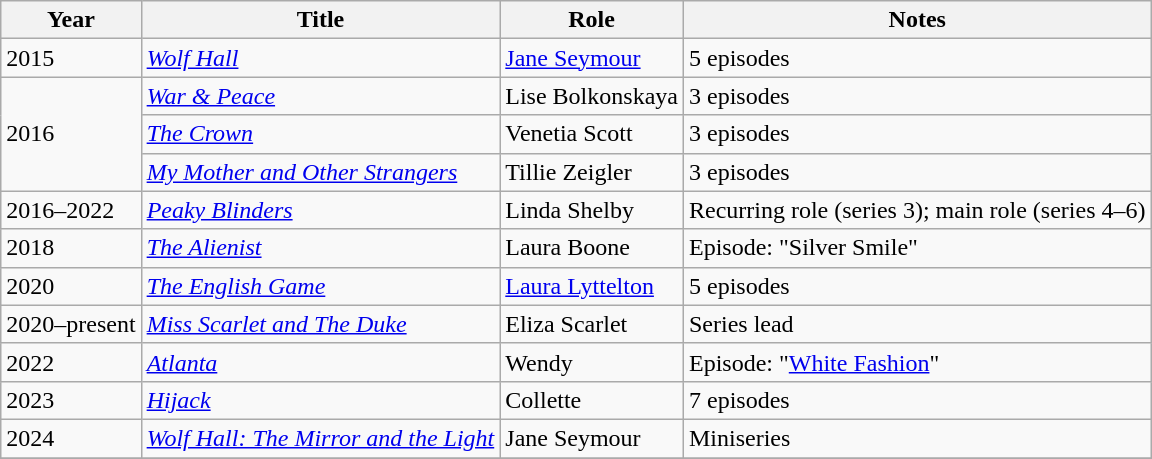<table class="wikitable sortable">
<tr>
<th>Year</th>
<th>Title</th>
<th>Role</th>
<th class="unsortable">Notes</th>
</tr>
<tr>
<td>2015</td>
<td><em><a href='#'>Wolf Hall</a></em></td>
<td><a href='#'>Jane Seymour</a></td>
<td>5 episodes</td>
</tr>
<tr>
<td rowspan="3">2016</td>
<td><em><a href='#'>War & Peace</a></em></td>
<td>Lise Bolkonskaya</td>
<td>3 episodes</td>
</tr>
<tr>
<td><em><a href='#'>The Crown</a></em></td>
<td>Venetia Scott</td>
<td>3 episodes</td>
</tr>
<tr>
<td><em><a href='#'>My Mother and Other Strangers</a></em></td>
<td>Tillie Zeigler</td>
<td>3 episodes</td>
</tr>
<tr>
<td>2016–2022</td>
<td><em><a href='#'>Peaky Blinders</a></em></td>
<td>Linda Shelby</td>
<td>Recurring role (series 3); main role (series 4–6)</td>
</tr>
<tr>
<td>2018</td>
<td><em><a href='#'>The Alienist</a></em></td>
<td>Laura Boone</td>
<td>Episode: "Silver Smile"</td>
</tr>
<tr>
<td>2020</td>
<td><em><a href='#'>The English Game</a></em></td>
<td><a href='#'>Laura Lyttelton</a></td>
<td>5 episodes</td>
</tr>
<tr>
<td>2020–present</td>
<td><em><a href='#'>Miss Scarlet and The Duke</a></em></td>
<td>Eliza Scarlet</td>
<td>Series lead</td>
</tr>
<tr>
<td>2022</td>
<td><em><a href='#'>Atlanta</a></em></td>
<td>Wendy</td>
<td>Episode: "<a href='#'>White Fashion</a>"</td>
</tr>
<tr>
<td>2023</td>
<td><em><a href='#'>Hijack</a></em></td>
<td>Collette</td>
<td>7 episodes</td>
</tr>
<tr>
<td>2024</td>
<td><em><a href='#'>Wolf Hall: The Mirror and the Light</a></em></td>
<td>Jane Seymour</td>
<td>Miniseries</td>
</tr>
<tr>
</tr>
</table>
